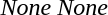<table>
<tr>
<td><br></td>
<td></td>
<td></td>
<td></td>
</tr>
<tr>
<td><br></td>
<td></td>
<td align="center"><em>None</em></td>
<td align="center"><em>None</em></td>
</tr>
<tr>
<td><br></td>
<td></td>
<td></td>
<td></td>
</tr>
<tr>
<td><br></td>
<td></td>
<td></td>
<td></td>
</tr>
<tr>
<td><br></td>
<td></td>
<td></td>
<td></td>
</tr>
<tr>
<td><br></td>
<td></td>
<td></td>
<td></td>
</tr>
<tr>
<td><br></td>
<td></td>
<td></td>
<td></td>
</tr>
<tr>
<td><br></td>
<td></td>
<td></td>
<td></td>
</tr>
<tr>
<td><br></td>
<td></td>
<td></td>
<td></td>
</tr>
<tr>
<td><br></td>
<td></td>
<td></td>
<td></td>
</tr>
<tr>
<td><br></td>
<td></td>
<td></td>
<td></td>
</tr>
</table>
